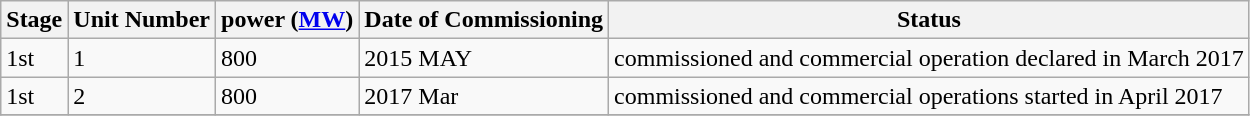<table class="sortable wikitable">
<tr>
<th>Stage</th>
<th>Unit Number</th>
<th>power (<a href='#'>MW</a>)</th>
<th>Date of Commissioning</th>
<th>Status</th>
</tr>
<tr>
<td>1st</td>
<td>1</td>
<td>800</td>
<td>2015 MAY</td>
<td>commissioned and commercial operation declared in March 2017</td>
</tr>
<tr>
<td>1st</td>
<td>2</td>
<td>800</td>
<td>2017 Mar</td>
<td>commissioned and commercial operations started in April 2017</td>
</tr>
<tr>
</tr>
</table>
